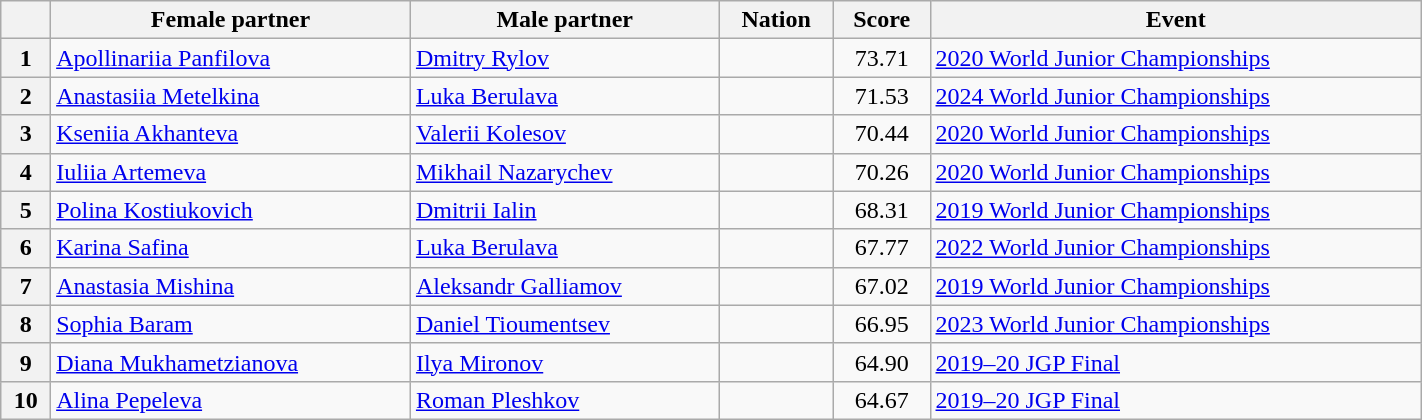<table class="wikitable sortable" style="text-align:left; width:75%">
<tr>
<th scope="col"></th>
<th scope="col">Female partner</th>
<th scope="col">Male partner</th>
<th scope="col">Nation</th>
<th scope="col">Score</th>
<th scope="col">Event</th>
</tr>
<tr>
<th scope="row">1</th>
<td><a href='#'>Apollinariia Panfilova</a></td>
<td><a href='#'>Dmitry Rylov</a></td>
<td></td>
<td style="text-align:center;">73.71</td>
<td><a href='#'>2020 World Junior Championships</a></td>
</tr>
<tr>
<th scope="row">2</th>
<td><a href='#'>Anastasiia Metelkina</a></td>
<td><a href='#'>Luka Berulava</a></td>
<td></td>
<td style="text-align:center;">71.53</td>
<td><a href='#'>2024 World Junior Championships</a></td>
</tr>
<tr>
<th scope="row">3</th>
<td><a href='#'>Kseniia Akhanteva</a></td>
<td><a href='#'>Valerii Kolesov</a></td>
<td></td>
<td style="text-align:center;">70.44</td>
<td><a href='#'>2020 World Junior Championships</a></td>
</tr>
<tr>
<th scope="row">4</th>
<td><a href='#'>Iuliia Artemeva</a></td>
<td><a href='#'>Mikhail Nazarychev</a></td>
<td></td>
<td style="text-align:center;">70.26</td>
<td><a href='#'>2020 World Junior Championships</a></td>
</tr>
<tr>
<th scope="row">5</th>
<td><a href='#'>Polina Kostiukovich</a></td>
<td><a href='#'>Dmitrii Ialin</a></td>
<td></td>
<td style="text-align:center;">68.31</td>
<td><a href='#'>2019 World Junior Championships</a></td>
</tr>
<tr>
<th scope="row">6</th>
<td><a href='#'>Karina Safina</a></td>
<td><a href='#'>Luka Berulava</a></td>
<td></td>
<td style="text-align:center;">67.77</td>
<td><a href='#'>2022 World Junior Championships</a></td>
</tr>
<tr>
<th scope="row">7</th>
<td><a href='#'>Anastasia Mishina</a></td>
<td><a href='#'>Aleksandr Galliamov</a></td>
<td></td>
<td style="text-align:center;">67.02</td>
<td><a href='#'>2019 World Junior Championships</a></td>
</tr>
<tr>
<th scope="row">8</th>
<td><a href='#'>Sophia Baram</a></td>
<td><a href='#'>Daniel Tioumentsev</a></td>
<td></td>
<td style="text-align:center;">66.95</td>
<td><a href='#'>2023 World Junior Championships</a></td>
</tr>
<tr>
<th scope="row">9</th>
<td><a href='#'>Diana Mukhametzianova</a></td>
<td><a href='#'>Ilya Mironov</a></td>
<td></td>
<td style="text-align:center;">64.90</td>
<td><a href='#'>2019–20 JGP Final</a></td>
</tr>
<tr>
<th scope="row">10</th>
<td><a href='#'>Alina Pepeleva</a></td>
<td><a href='#'>Roman Pleshkov</a></td>
<td></td>
<td style="text-align:center;">64.67</td>
<td><a href='#'>2019–20 JGP Final</a></td>
</tr>
</table>
